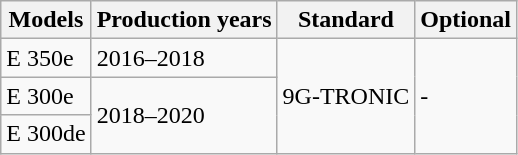<table class="wikitable">
<tr>
<th>Models</th>
<th>Production years</th>
<th>Standard</th>
<th>Optional</th>
</tr>
<tr>
<td>E 350e</td>
<td>2016–2018</td>
<td rowspan="3">9G-TRONIC</td>
<td rowspan="3">-</td>
</tr>
<tr>
<td>E 300e</td>
<td rowspan="2">2018–2020</td>
</tr>
<tr>
<td>E 300de</td>
</tr>
</table>
